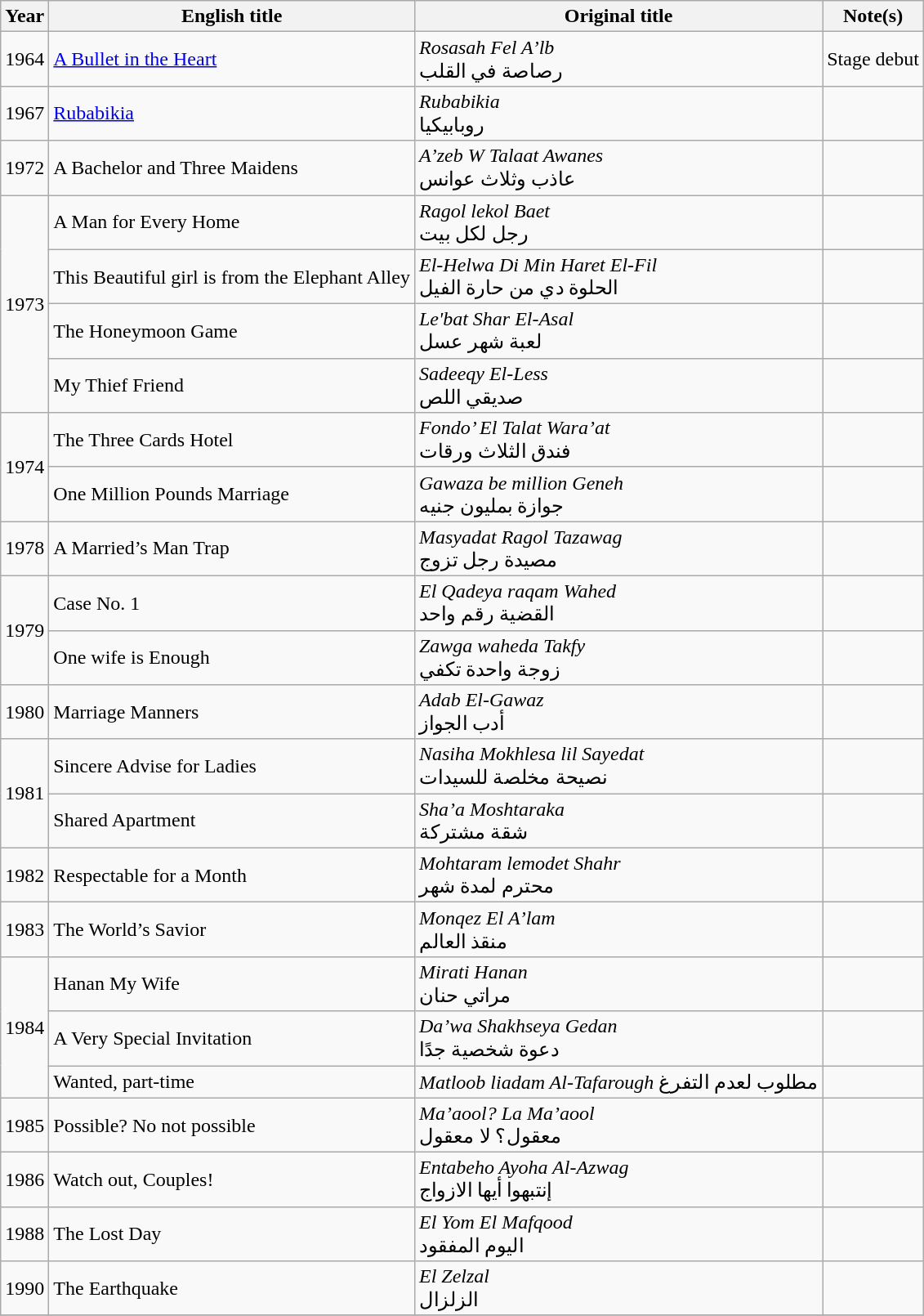<table class="wikitable">
<tr>
<th>Year</th>
<th>English title</th>
<th>Original title</th>
<th>Note(s)</th>
</tr>
<tr>
<td rowspan="1">1964</td>
<td><a href='#'>A Bullet in the Heart</a></td>
<td><em>Rosasah Fel A’lb</em><br>رصاصة في القلب</td>
<td>Stage debut</td>
</tr>
<tr>
<td rowspan="1">1967</td>
<td><a href='#'>Rubabikia</a></td>
<td><em>Rubabikia</em><br>روبابيكيا</td>
<td></td>
</tr>
<tr>
<td rowspan="1">1972</td>
<td>A Bachelor and Three Maidens</td>
<td><em>A’zeb W Talaat Awanes</em><br>عاذب وثلاث عوانس</td>
<td></td>
</tr>
<tr>
<td rowspan="4">1973</td>
<td>A Man for Every Home</td>
<td><em>Ragol lekol Baet</em><br>رجل لكل بيت</td>
<td></td>
</tr>
<tr>
<td>This Beautiful girl is from the Elephant Alley</td>
<td><em>El-Helwa Di Min Haret El-Fil</em><br>الحلوة دي من حارة الفيل</td>
<td></td>
</tr>
<tr>
<td>The Honeymoon Game</td>
<td><em>Le'bat Shar El-Asal</em><br>لعبة شهر عسل</td>
<td></td>
</tr>
<tr>
<td>My Thief Friend</td>
<td><em>Sadeeqy El-Less</em><br>صديقي اللص</td>
<td></td>
</tr>
<tr>
<td rowspan="2">1974</td>
<td>The Three Cards Hotel</td>
<td><em>Fondo’ El Talat Wara’at</em><br>فندق الثلاث ورقات</td>
<td></td>
</tr>
<tr>
<td>One Million Pounds Marriage</td>
<td><em>Gawaza be million Geneh</em><br>جوازة بمليون جنيه</td>
<td></td>
</tr>
<tr>
<td rowspan="1">1978</td>
<td>A Married’s Man Trap</td>
<td><em>Masyadat Ragol Tazawag</em><br>مصيدة رجل تزوج</td>
<td></td>
</tr>
<tr>
<td rowspan="2">1979</td>
<td>Case No. 1</td>
<td><em>El Qadeya raqam Wahed</em><br>القضية رقم واحد</td>
<td></td>
</tr>
<tr>
<td>One wife is Enough</td>
<td><em>Zawga waheda Takfy</em><br>زوجة واحدة تكفي</td>
<td></td>
</tr>
<tr>
<td rowspan="1">1980</td>
<td>Marriage Manners</td>
<td><em>Adab El-Gawaz</em><br>أدب الجواز</td>
<td></td>
</tr>
<tr>
<td rowspan="2">1981</td>
<td>Sincere Advise for Ladies</td>
<td><em>Nasiha Mokhlesa lil Sayedat</em><br>نصيحة مخلصة للسيدات</td>
<td></td>
</tr>
<tr>
<td>Shared Apartment</td>
<td><em>Sha’a Moshtaraka</em><br>شقة مشتركة</td>
<td></td>
</tr>
<tr>
<td rowspan="1">1982</td>
<td>Respectable for a Month</td>
<td><em>Mohtaram lemodet Shahr</em><br>محترم لمدة شهر</td>
<td></td>
</tr>
<tr>
<td rowspan="1">1983</td>
<td>The World’s Savior</td>
<td><em>Monqez El A’lam</em><br>منقذ العالم</td>
<td></td>
</tr>
<tr>
<td rowspan="3">1984</td>
<td>Hanan My Wife</td>
<td><em>Mirati Hanan</em><br>مراتي حنان</td>
<td></td>
</tr>
<tr>
<td>A Very Special Invitation</td>
<td><em>Da’wa Shakhseya Gedan</em><br>دعوة شخصية جدًا</td>
<td></td>
</tr>
<tr>
<td>Wanted, part-time</td>
<td><em>Matloob liadam Al-Tafarough</em> مطلوب لعدم التفرغ</td>
<td></td>
</tr>
<tr>
<td>1985</td>
<td>Possible? No not possible</td>
<td><em>Ma’aool? La Ma’aool</em><br>معقول؟ لا معقول</td>
<td></td>
</tr>
<tr>
<td rowspan="1">1986</td>
<td>Watch out, Couples!</td>
<td><em>Entabeho Ayoha Al-Azwag</em><br>إنتبهوا أيها الازواج</td>
<td></td>
</tr>
<tr>
<td rowspan="1">1988</td>
<td>The Lost Day</td>
<td><em>El Yom El Mafqood</em><br>اليوم المفقود</td>
<td></td>
</tr>
<tr>
<td rowspan="1">1990</td>
<td>The Earthquake</td>
<td><em>El Zelzal</em><br>الزلزال</td>
<td></td>
</tr>
<tr>
</tr>
</table>
